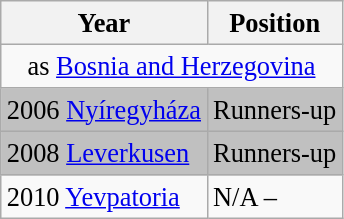<table class="wikitable sortable" style="font-size:110%">
<tr>
<th>Year</th>
<th>Position</th>
</tr>
<tr>
<td colspan="5" style="text-align: center;">as <a href='#'>Bosnia and Herzegovina</a></td>
</tr>
<tr style="vertical-align:top; background:silver;">
<td> 2006 <a href='#'>Nyíregyháza</a></td>
<td>Runners-up</td>
</tr>
<tr style="vertical-align:top; background:silver;">
<td> 2008 <a href='#'>Leverkusen</a></td>
<td>Runners-up</td>
</tr>
<tr>
<td> 2010 <a href='#'>Yevpatoria</a></td>
<td>N/A –</td>
</tr>
</table>
